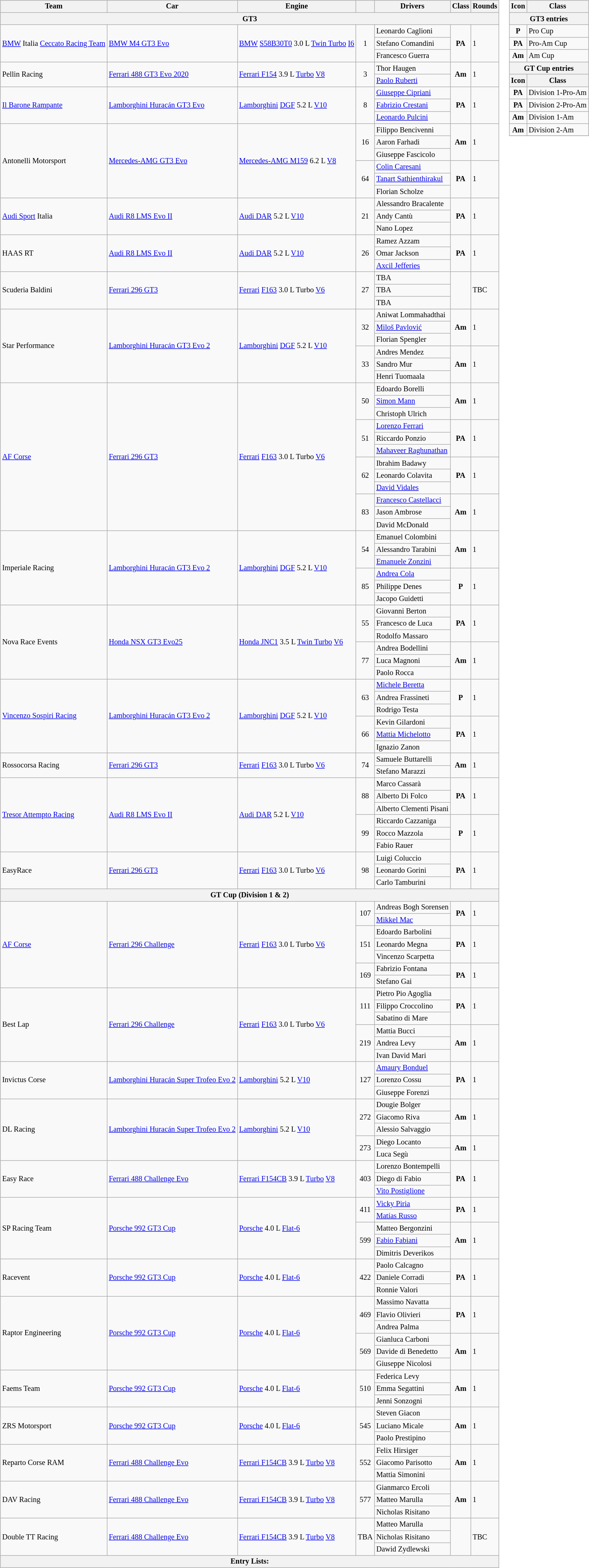<table>
<tr>
<td><br><table class="wikitable" style="font-size:85%">
<tr>
<th>Team</th>
<th>Car</th>
<th>Engine</th>
<th></th>
<th>Drivers</th>
<th>Class</th>
<th>Rounds</th>
</tr>
<tr>
<th colspan=7>GT3</th>
</tr>
<tr>
<td rowspan="3"> <a href='#'>BMW</a> Italia <a href='#'>Ceccato Racing Team</a></td>
<td rowspan="3"><a href='#'>BMW M4 GT3 Evo</a></td>
<td rowspan="3"><a href='#'>BMW</a> <a href='#'>S58B30T0</a> 3.0 L <a href='#'>Twin Turbo</a> <a href='#'>I6</a></td>
<td rowspan="3" align="center">1</td>
<td> Leonardo Caglioni</td>
<td rowspan="3" align="center"><strong><span>PA</span></strong></td>
<td rowspan="3">1</td>
</tr>
<tr>
<td> Stefano Comandini</td>
</tr>
<tr>
<td> Francesco Guerra</td>
</tr>
<tr>
<td rowspan="2"> Pellin Racing</td>
<td rowspan="2"><a href='#'>Ferrari 488 GT3 Evo 2020</a></td>
<td rowspan="2"><a href='#'>Ferrari F154</a> 3.9 L <a href='#'>Turbo</a> <a href='#'>V8</a></td>
<td rowspan="2" align="center">3</td>
<td> Thor Haugen</td>
<td rowspan="2" align="center"><strong><span>Am</span></strong></td>
<td rowspan="2">1</td>
</tr>
<tr>
<td> <a href='#'>Paolo Ruberti</a></td>
</tr>
<tr>
<td rowspan="3"> <a href='#'>Il Barone Rampante</a></td>
<td rowspan="3"><a href='#'>Lamborghini Huracán GT3 Evo</a></td>
<td rowspan="3"><a href='#'>Lamborghini</a> <a href='#'>DGF</a> 5.2 L <a href='#'>V10</a></td>
<td rowspan="3" align="center">8</td>
<td> <a href='#'>Giuseppe Cipriani</a></td>
<td rowspan="3" align="center"><strong><span>PA</span></strong></td>
<td rowspan="3">1</td>
</tr>
<tr>
<td> <a href='#'>Fabrizio Crestani</a></td>
</tr>
<tr>
<td> <a href='#'>Leonardo Pulcini</a></td>
</tr>
<tr>
<td rowspan="6"> Antonelli Motorsport</td>
<td rowspan="6"><a href='#'>Mercedes-AMG GT3 Evo</a></td>
<td rowspan="6"><a href='#'>Mercedes-AMG M159</a> 6.2 L <a href='#'>V8</a></td>
<td rowspan="3" align="center">16</td>
<td> Filippo Bencivenni</td>
<td rowspan="3" align="center"><strong><span>Am</span></strong></td>
<td rowspan="3">1</td>
</tr>
<tr>
<td> Aaron Farhadi</td>
</tr>
<tr>
<td> Giuseppe Fascicolo</td>
</tr>
<tr>
<td rowspan="3" align="center">64</td>
<td> <a href='#'>Colin Caresani</a></td>
<td rowspan="3" align="center"><strong><span>PA</span></strong></td>
<td rowspan="3">1</td>
</tr>
<tr>
<td> <a href='#'>Tanart Sathienthirakul</a></td>
</tr>
<tr>
<td> Florian Scholze</td>
</tr>
<tr>
<td rowspan="3"> <a href='#'>Audi Sport</a> Italia</td>
<td rowspan="3"><a href='#'>Audi R8 LMS Evo II</a></td>
<td rowspan="3"><a href='#'>Audi DAR</a> 5.2 L <a href='#'>V10</a></td>
<td rowspan="3" align="center">21</td>
<td> Alessandro Bracalente</td>
<td rowspan="3" align="center"><strong><span>PA</span></strong></td>
<td rowspan="3">1</td>
</tr>
<tr>
<td> Andy Cantù</td>
</tr>
<tr>
<td> Nano Lopez</td>
</tr>
<tr>
<td rowspan="3"> HAAS RT</td>
<td rowspan="3"><a href='#'>Audi R8 LMS Evo II</a></td>
<td rowspan="3"><a href='#'>Audi DAR</a> 5.2 L <a href='#'>V10</a></td>
<td rowspan="3" align="center">26</td>
<td> Ramez Azzam</td>
<td rowspan="3" align="center"><strong><span>PA</span></strong></td>
<td rowspan="3">1</td>
</tr>
<tr>
<td> Omar Jackson</td>
</tr>
<tr>
<td> <a href='#'>Axcil Jefferies</a></td>
</tr>
<tr>
<td rowspan="3"> Scuderia Baldini</td>
<td rowspan="3"><a href='#'>Ferrari 296 GT3</a></td>
<td rowspan="3"><a href='#'>Ferrari</a> <a href='#'>F163</a> 3.0 L Turbo <a href='#'>V6</a></td>
<td rowspan="3" align="center">27</td>
<td> TBA</td>
<td rowspan="3" align="center"></td>
<td rowspan="3">TBC</td>
</tr>
<tr>
<td> TBA</td>
</tr>
<tr>
<td> TBA</td>
</tr>
<tr>
<td rowspan="6"> Star Performance</td>
<td rowspan="6"><a href='#'>Lamborghini Huracán GT3 Evo 2</a></td>
<td rowspan="6"><a href='#'>Lamborghini</a> <a href='#'>DGF</a> 5.2 L <a href='#'>V10</a></td>
<td rowspan="3" align="center">32</td>
<td> Aniwat Lommahadthai</td>
<td rowspan="3" align="center"><strong><span>Am</span></strong></td>
<td rowspan="3">1</td>
</tr>
<tr>
<td> <a href='#'>Miloš Pavlović</a></td>
</tr>
<tr>
<td> Florian Spengler</td>
</tr>
<tr>
<td rowspan="3" align="center">33</td>
<td> Andres Mendez</td>
<td rowspan="3" align="center"><strong><span>Am</span></strong></td>
<td rowspan="3">1</td>
</tr>
<tr>
<td> Sandro Mur</td>
</tr>
<tr>
<td> Henri Tuomaala</td>
</tr>
<tr>
<td rowspan="12"> <a href='#'>AF Corse</a></td>
<td rowspan="12"><a href='#'>Ferrari 296 GT3</a></td>
<td rowspan="12"><a href='#'>Ferrari</a> <a href='#'>F163</a> 3.0 L Turbo <a href='#'>V6</a></td>
<td rowspan="3" align="center">50</td>
<td> Edoardo Borelli</td>
<td rowspan="3" align="center"><strong><span>Am</span></strong></td>
<td rowspan="3">1</td>
</tr>
<tr>
<td> <a href='#'>Simon Mann</a></td>
</tr>
<tr>
<td> Christoph Ulrich</td>
</tr>
<tr>
<td rowspan="3" align="center">51</td>
<td> <a href='#'>Lorenzo Ferrari</a></td>
<td rowspan="3" align="center"><strong><span>PA</span></strong></td>
<td rowspan="3">1</td>
</tr>
<tr>
<td> Riccardo Ponzio</td>
</tr>
<tr>
<td> <a href='#'>Mahaveer Raghunathan</a></td>
</tr>
<tr>
<td rowspan="3" align="center">62</td>
<td> Ibrahim Badawy</td>
<td rowspan="3" align="center"><strong><span>PA</span></strong></td>
<td rowspan="3">1</td>
</tr>
<tr>
<td> Leonardo Colavita</td>
</tr>
<tr>
<td> <a href='#'>David Vidales</a></td>
</tr>
<tr>
<td rowspan="3" align="center">83</td>
<td> <a href='#'>Francesco Castellacci</a></td>
<td rowspan="3" align="center"><strong><span>Am</span></strong></td>
<td rowspan="3">1</td>
</tr>
<tr>
<td> Jason Ambrose</td>
</tr>
<tr>
<td> David McDonald</td>
</tr>
<tr>
<td rowspan="6"> Imperiale Racing</td>
<td rowspan="6"><a href='#'>Lamborghini Huracán GT3 Evo 2</a></td>
<td rowspan="6"><a href='#'>Lamborghini</a> <a href='#'>DGF</a> 5.2 L <a href='#'>V10</a></td>
<td rowspan="3" align="center">54</td>
<td> Emanuel Colombini</td>
<td rowspan="3" align="center"><strong><span>Am</span></strong></td>
<td rowspan="3">1</td>
</tr>
<tr>
<td> Alessandro Tarabini</td>
</tr>
<tr>
<td> <a href='#'>Emanuele Zonzini</a></td>
</tr>
<tr>
<td rowspan="3" align="center">85</td>
<td> <a href='#'>Andrea Cola</a></td>
<td rowspan="3" align="center"><strong><span>P</span></strong></td>
<td rowspan="3">1</td>
</tr>
<tr>
<td> Philippe Denes</td>
</tr>
<tr>
<td> Jacopo Guidetti</td>
</tr>
<tr>
<td rowspan="6"> Nova Race Events</td>
<td rowspan="6"><a href='#'>Honda NSX GT3 Evo25</a></td>
<td rowspan="6"><a href='#'>Honda JNC1</a> 3.5 L <a href='#'>Twin Turbo</a> <a href='#'>V6</a></td>
<td rowspan="3" align="center">55</td>
<td> Giovanni Berton</td>
<td rowspan="3" align="center"><strong><span>PA</span></strong></td>
<td rowspan="3">1</td>
</tr>
<tr>
<td> Francesco de Luca</td>
</tr>
<tr>
<td> Rodolfo Massaro</td>
</tr>
<tr>
<td rowspan="3" align="center">77</td>
<td> Andrea Bodellini</td>
<td rowspan="3" align="center"><strong><span>Am</span></strong></td>
<td rowspan="3">1</td>
</tr>
<tr>
<td> Luca Magnoni</td>
</tr>
<tr>
<td> Paolo Rocca</td>
</tr>
<tr>
<td rowspan="6"> <a href='#'>Vincenzo Sospiri Racing</a></td>
<td rowspan="6"><a href='#'>Lamborghini Huracán GT3 Evo 2</a></td>
<td rowspan="6"><a href='#'>Lamborghini</a> <a href='#'>DGF</a> 5.2 L <a href='#'>V10</a></td>
<td rowspan="3" align="center">63</td>
<td> <a href='#'>Michele Beretta</a></td>
<td rowspan="3" align="center"><strong><span>P</span></strong></td>
<td rowspan="3">1</td>
</tr>
<tr>
<td> Andrea Frassineti</td>
</tr>
<tr>
<td> Rodrigo Testa</td>
</tr>
<tr>
<td rowspan="3" align="center">66</td>
<td> Kevin Gilardoni</td>
<td rowspan="3" align="center"><strong><span>PA</span></strong></td>
<td rowspan="3">1</td>
</tr>
<tr>
<td> <a href='#'>Mattia Michelotto</a></td>
</tr>
<tr>
<td> Ignazio Zanon</td>
</tr>
<tr>
<td rowspan="2"> Rossocorsa Racing</td>
<td rowspan="2"><a href='#'>Ferrari 296 GT3</a></td>
<td rowspan="2"><a href='#'>Ferrari</a> <a href='#'>F163</a> 3.0 L Turbo <a href='#'>V6</a></td>
<td rowspan="2" align="center">74</td>
<td> Samuele Buttarelli</td>
<td rowspan="2" align="center"><strong><span>Am</span></strong></td>
<td rowspan="2">1</td>
</tr>
<tr>
<td> Stefano Marazzi</td>
</tr>
<tr>
<td rowspan="6"> <a href='#'>Tresor Attempto Racing</a></td>
<td rowspan="6"><a href='#'>Audi R8 LMS Evo II</a></td>
<td rowspan="6"><a href='#'>Audi DAR</a> 5.2 L <a href='#'>V10</a></td>
<td rowspan="3" align="center">88</td>
<td> Marco Cassarà</td>
<td rowspan="3" align="center"><strong><span>PA</span></strong></td>
<td rowspan="3">1</td>
</tr>
<tr>
<td> Alberto Di Folco</td>
</tr>
<tr>
<td> Alberto Clementi Pisani</td>
</tr>
<tr>
<td rowspan="3" align="center">99</td>
<td> Riccardo Cazzaniga</td>
<td rowspan="3" align="center"><strong><span>P</span></strong></td>
<td rowspan="3">1</td>
</tr>
<tr>
<td> Rocco Mazzola</td>
</tr>
<tr>
<td> Fabio Rauer</td>
</tr>
<tr>
<td rowspan="3"> EasyRace</td>
<td rowspan="3"><a href='#'>Ferrari 296 GT3</a></td>
<td rowspan="3"><a href='#'>Ferrari</a> <a href='#'>F163</a> 3.0 L Turbo <a href='#'>V6</a></td>
<td rowspan="3" align="center">98</td>
<td> Luigi Coluccio</td>
<td rowspan="3" align="center"><strong><span>PA</span></strong></td>
<td rowspan="3">1</td>
</tr>
<tr>
<td> Leonardo Gorini</td>
</tr>
<tr>
<td> Carlo Tamburini</td>
</tr>
<tr>
<th colspan=7>GT Cup (Division 1 & 2)</th>
</tr>
<tr>
<td rowspan="7"> <a href='#'>AF Corse</a></td>
<td rowspan="7"><a href='#'>Ferrari 296 Challenge</a></td>
<td rowspan="7"><a href='#'>Ferrari</a> <a href='#'>F163</a> 3.0 L Turbo <a href='#'>V6</a></td>
<td rowspan="2" align="center">107</td>
<td> Andreas Bogh Sorensen</td>
<td rowspan="2" align="center"><strong><span>PA</span></strong></td>
<td rowspan="2">1</td>
</tr>
<tr>
<td> <a href='#'>Mikkel Mac</a></td>
</tr>
<tr>
<td rowspan="3" align="center">151</td>
<td> Edoardo Barbolini</td>
<td rowspan="3" align="center"><strong><span>PA</span></strong></td>
<td rowspan="3">1</td>
</tr>
<tr>
<td> Leonardo Megna</td>
</tr>
<tr>
<td> Vincenzo Scarpetta</td>
</tr>
<tr>
<td rowspan="2" align="center">169</td>
<td> Fabrizio Fontana</td>
<td rowspan="2" align="center"><strong><span>PA</span></strong></td>
<td rowspan="2">1</td>
</tr>
<tr>
<td> Stefano Gai</td>
</tr>
<tr>
<td rowspan="6"> Best Lap</td>
<td rowspan="6"><a href='#'>Ferrari 296 Challenge</a></td>
<td rowspan="6"><a href='#'>Ferrari</a> <a href='#'>F163</a> 3.0 L Turbo <a href='#'>V6</a></td>
<td rowspan="3" align="center">111</td>
<td> Pietro Pio Agoglia</td>
<td rowspan="3" align="center"><strong><span>PA</span></strong></td>
<td rowspan="3">1</td>
</tr>
<tr>
<td> Filippo Croccolino</td>
</tr>
<tr>
<td> Sabatino di Mare</td>
</tr>
<tr>
<td rowspan="3" align="center">219</td>
<td> Mattia Bucci</td>
<td rowspan="3" align="center"><strong><span>Am</span></strong></td>
<td rowspan="3">1</td>
</tr>
<tr>
<td> Andrea Levy</td>
</tr>
<tr>
<td> Ivan David Mari</td>
</tr>
<tr>
<td rowspan="3"> Invictus Corse</td>
<td rowspan="3"><a href='#'>Lamborghini Huracán Super Trofeo Evo 2</a></td>
<td rowspan="3"><a href='#'>Lamborghini</a> 5.2 L <a href='#'>V10</a></td>
<td rowspan="3" align="center">127</td>
<td> <a href='#'>Amaury Bonduel</a></td>
<td rowspan="3" align="center"><strong><span>PA</span></strong></td>
<td rowspan="3">1</td>
</tr>
<tr>
<td> Lorenzo Cossu</td>
</tr>
<tr>
<td> Giuseppe Forenzi </td>
</tr>
<tr>
<td rowspan="5"> DL Racing</td>
<td rowspan="5"><a href='#'>Lamborghini Huracán Super Trofeo Evo 2</a></td>
<td rowspan="5"><a href='#'>Lamborghini</a> 5.2 L <a href='#'>V10</a></td>
<td rowspan="3" align="center">272</td>
<td> Dougie Bolger</td>
<td rowspan="3" align="center"><strong><span>Am</span></strong></td>
<td rowspan="3">1</td>
</tr>
<tr>
<td> Giacomo Riva</td>
</tr>
<tr>
<td> Alessio Salvaggio </td>
</tr>
<tr>
<td rowspan="2" align="center">273</td>
<td> Diego Locanto</td>
<td rowspan="2" align="center"><strong><span>Am</span></strong></td>
<td rowspan="2">1</td>
</tr>
<tr>
<td> Luca Segù</td>
</tr>
<tr>
<td rowspan="3"> Easy Race</td>
<td rowspan="3"><a href='#'>Ferrari 488 Challenge Evo</a></td>
<td rowspan="3"><a href='#'>Ferrari F154CB</a> 3.9 L <a href='#'>Turbo</a> <a href='#'>V8</a></td>
<td rowspan="3" align="center">403</td>
<td> Lorenzo Bontempelli</td>
<td rowspan="3" align="center"><strong><span>PA</span></strong></td>
<td rowspan="3">1</td>
</tr>
<tr>
<td> Diego di Fabio</td>
</tr>
<tr>
<td> <a href='#'>Vito Postiglione</a></td>
</tr>
<tr>
<td rowspan="5"> SP Racing Team</td>
<td rowspan="5"><a href='#'>Porsche 992 GT3 Cup</a></td>
<td rowspan="5"><a href='#'>Porsche</a> 4.0 L <a href='#'>Flat-6</a></td>
<td rowspan="2" align="center">411</td>
<td> <a href='#'>Vicky Piria</a></td>
<td rowspan="2" align="center"><strong><span>PA</span></strong></td>
<td rowspan="2">1</td>
</tr>
<tr>
<td> <a href='#'>Matías Russo</a></td>
</tr>
<tr>
<td rowspan="3" align="center">599</td>
<td> Matteo Bergonzini</td>
<td rowspan="3" align="center"><strong><span>Am</span></strong></td>
<td rowspan="3">1</td>
</tr>
<tr>
<td> <a href='#'>Fabio Fabiani</a></td>
</tr>
<tr>
<td> Dimitris Deverikos</td>
</tr>
<tr>
<td rowspan="3"> Racevent</td>
<td rowspan="3"><a href='#'>Porsche 992 GT3 Cup</a></td>
<td rowspan="3"><a href='#'>Porsche</a> 4.0 L <a href='#'>Flat-6</a></td>
<td rowspan="3" align="center">422</td>
<td> Paolo Calcagno</td>
<td rowspan="3" align="center"><strong><span>PA</span></strong></td>
<td rowspan="3">1</td>
</tr>
<tr>
<td> Daniele Corradi</td>
</tr>
<tr>
<td> Ronnie Valori</td>
</tr>
<tr>
<td rowspan="6"> Raptor Engineering</td>
<td rowspan="6"><a href='#'>Porsche 992 GT3 Cup</a></td>
<td rowspan="6"><a href='#'>Porsche</a> 4.0 L <a href='#'>Flat-6</a></td>
<td rowspan="3" align="center">469</td>
<td> Massimo Navatta</td>
<td rowspan="3" align="center"><strong><span>PA</span></strong></td>
<td rowspan="3">1</td>
</tr>
<tr>
<td> Flavio Olivieri</td>
</tr>
<tr>
<td> Andrea Palma</td>
</tr>
<tr>
<td rowspan="3" align="center">569</td>
<td> Gianluca Carboni</td>
<td rowspan="3" align="center"><strong><span>Am</span></strong></td>
<td rowspan="3">1</td>
</tr>
<tr>
<td> Davide di Benedetto</td>
</tr>
<tr>
<td> Giuseppe Nicolosi</td>
</tr>
<tr>
<td rowspan="3"> Faems Team</td>
<td rowspan="3"><a href='#'>Porsche 992 GT3 Cup</a></td>
<td rowspan="3"><a href='#'>Porsche</a> 4.0 L <a href='#'>Flat-6</a></td>
<td rowspan="3" align="center">510</td>
<td> Federica Levy</td>
<td rowspan="3" align="center"><strong><span>Am</span></strong></td>
<td rowspan="3">1</td>
</tr>
<tr>
<td> Emma Segattini</td>
</tr>
<tr>
<td> Jenni Sonzogni</td>
</tr>
<tr>
<td rowspan="3"> ZRS Motorsport</td>
<td rowspan="3"><a href='#'>Porsche 992 GT3 Cup</a></td>
<td rowspan="3"><a href='#'>Porsche</a> 4.0 L <a href='#'>Flat-6</a></td>
<td rowspan="3" align="center">545</td>
<td> Steven Giacon</td>
<td rowspan="3" align="center"><strong><span>Am</span></strong></td>
<td rowspan="3">1</td>
</tr>
<tr>
<td> Luciano Micale</td>
</tr>
<tr>
<td> Paolo Prestipino</td>
</tr>
<tr>
<td rowspan="3"> Reparto Corse RAM</td>
<td rowspan="3"><a href='#'>Ferrari 488 Challenge Evo</a></td>
<td rowspan="3"><a href='#'>Ferrari F154CB</a> 3.9 L <a href='#'>Turbo</a> <a href='#'>V8</a></td>
<td rowspan="3" align="center">552</td>
<td> Felix Hirsiger</td>
<td rowspan="3" align="center"><strong><span>Am</span></strong></td>
<td rowspan="3">1</td>
</tr>
<tr>
<td> Giacomo Parisotto</td>
</tr>
<tr>
<td> Mattia Simonini</td>
</tr>
<tr>
<td rowspan="3"> DAV Racing</td>
<td rowspan="3"><a href='#'>Ferrari 488 Challenge Evo</a></td>
<td rowspan="3"><a href='#'>Ferrari F154CB</a> 3.9 L <a href='#'>Turbo</a> <a href='#'>V8</a></td>
<td rowspan="3" align="center">577</td>
<td> Gianmarco Ercoli</td>
<td rowspan="3" align="center"><strong><span>Am</span></strong></td>
<td rowspan="3">1</td>
</tr>
<tr>
<td> Matteo Marulla</td>
</tr>
<tr>
<td> Nicholas Risitano</td>
</tr>
<tr>
<td rowspan="3"> Double TT Racing</td>
<td rowspan="3"><a href='#'>Ferrari 488 Challenge Evo</a></td>
<td rowspan="3"><a href='#'>Ferrari F154CB</a> 3.9 L <a href='#'>Turbo</a> <a href='#'>V8</a></td>
<td rowspan="3" align="center">TBA</td>
<td> Matteo Marulla</td>
<td rowspan="3" align="center"></td>
<td rowspan="3">TBC</td>
</tr>
<tr>
<td> Nicholas Risitano</td>
</tr>
<tr>
<td> Dawid Zydlewski</td>
</tr>
<tr>
<th colspan="7">Entry Lists: </th>
</tr>
</table>
</td>
<td valign="top"><br><table class="wikitable" style="font-size: 85%;">
<tr>
<th>Icon</th>
<th>Class</th>
</tr>
<tr>
<th colspan="2">GT3 entries</th>
</tr>
<tr>
<td align=center><strong><span>P</span></strong></td>
<td>Pro Cup</td>
</tr>
<tr>
<td align=center><strong><span>PA</span></strong></td>
<td>Pro-Am Cup</td>
</tr>
<tr>
<td align=center><strong><span>Am</span></strong></td>
<td>Am Cup</td>
</tr>
<tr>
<th colspan="2">GT Cup entries</th>
</tr>
<tr>
<th>Icon</th>
<th>Class</th>
</tr>
<tr>
<td align="center"><strong><span>PA</span></strong></td>
<td>Division 1-Pro-Am</td>
</tr>
<tr>
<td align="center"><strong><span>PA</span></strong></td>
<td>Division 2-Pro-Am</td>
</tr>
<tr>
<td align="center"><strong><span>Am</span></strong></td>
<td>Division 1-Am</td>
</tr>
<tr>
<td align="center"><strong><span>Am</span></strong></td>
<td>Division 2-Am</td>
</tr>
<tr>
</tr>
</table>
</td>
</tr>
</table>
